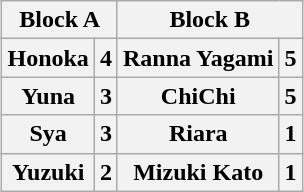<table class="wikitable" style="margin: 1em auto 1em auto">
<tr>
<th colspan="2">Block A</th>
<th colspan="2">Block B</th>
</tr>
<tr>
<th>Honoka</th>
<th>4</th>
<th>Ranna Yagami</th>
<th>5</th>
</tr>
<tr>
<th>Yuna</th>
<th>3</th>
<th>ChiChi</th>
<th>5</th>
</tr>
<tr>
<th>Sya</th>
<th>3</th>
<th>Riara</th>
<th>1</th>
</tr>
<tr>
<th>Yuzuki</th>
<th>2</th>
<th>Mizuki Kato</th>
<th>1</th>
</tr>
</table>
